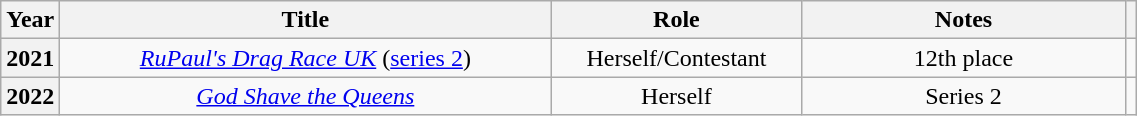<table class="wikitable plainrowheaders" style="text-align:center;">
<tr>
<th scope="col">Year</th>
<th scope="col" style="width: 20em; class="unsortable">Title</th>
<th scope="col" style="width: 10em; class="unsortable">Role</th>
<th scope="col" style="width: 13em; class="unsortable">Notes</th>
<th scope="col" class="unsortable"></th>
</tr>
<tr>
<th scope="row">2021</th>
<td><em><a href='#'>RuPaul's Drag Race UK</a></em> (<a href='#'>series 2</a>)</td>
<td>Herself/Contestant</td>
<td>12th place</td>
<td style="text-align: center;"></td>
</tr>
<tr>
<th scope="row">2022</th>
<td><em><a href='#'>God Shave the Queens</a></em></td>
<td>Herself</td>
<td>Series 2</td>
<td style="text-align: center;"></td>
</tr>
</table>
